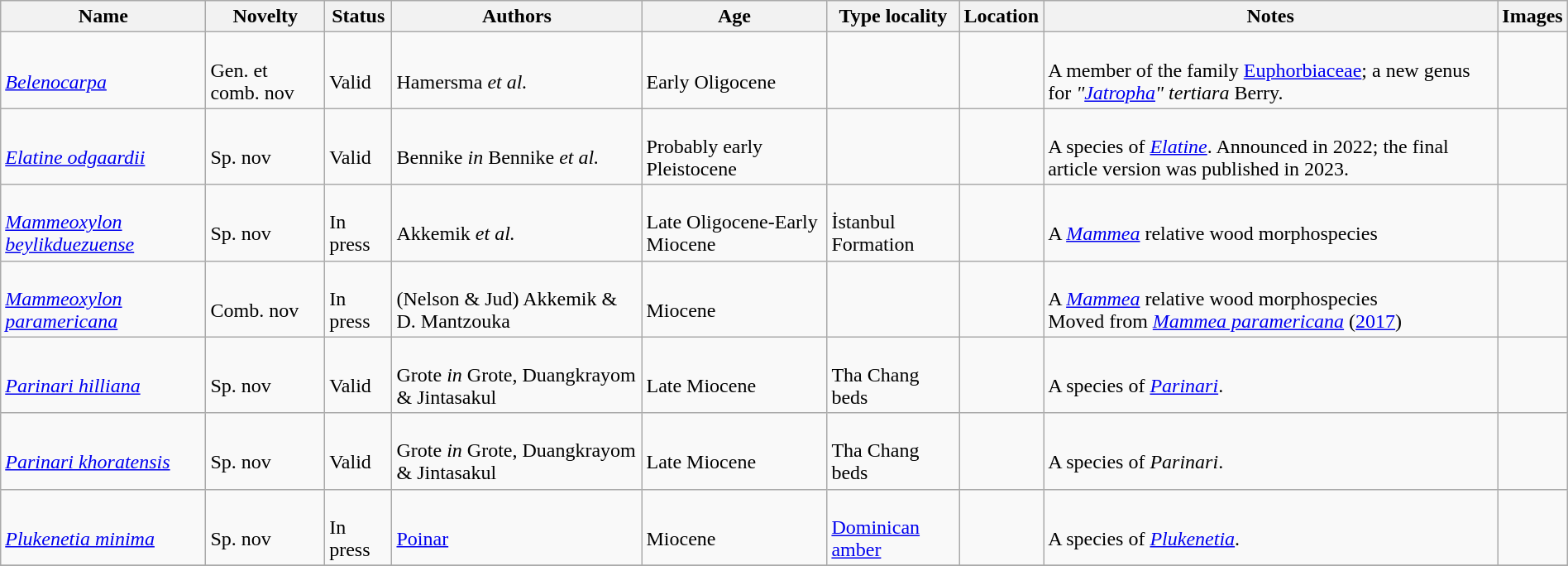<table class="wikitable sortable" align="center" width="100%">
<tr>
<th>Name</th>
<th>Novelty</th>
<th>Status</th>
<th>Authors</th>
<th>Age</th>
<th>Type locality</th>
<th>Location</th>
<th>Notes</th>
<th>Images</th>
</tr>
<tr>
<td><br><em><a href='#'>Belenocarpa</a></em></td>
<td><br>Gen. et comb. nov</td>
<td><br>Valid</td>
<td><br>Hamersma <em>et al.</em></td>
<td><br>Early Oligocene</td>
<td></td>
<td><br></td>
<td><br>A member of the family <a href='#'>Euphorbiaceae</a>; a new genus for <em>"<a href='#'>Jatropha</a>" tertiara</em> Berry.</td>
<td></td>
</tr>
<tr>
<td><br><em><a href='#'>Elatine odgaardii</a></em></td>
<td><br>Sp. nov</td>
<td><br>Valid</td>
<td><br>Bennike <em>in</em> Bennike <em>et al.</em></td>
<td><br>Probably early Pleistocene</td>
<td></td>
<td><br></td>
<td><br>A species of <em><a href='#'>Elatine</a></em>. Announced in 2022; the final article version was published in 2023.</td>
<td></td>
</tr>
<tr>
<td><br><em><a href='#'>Mammeoxylon beylikduezuense</a></em></td>
<td><br>Sp. nov</td>
<td><br>In press</td>
<td><br>Akkemik <em>et al.</em></td>
<td><br>Late Oligocene-Early Miocene</td>
<td><br>İstanbul Formation</td>
<td><br></td>
<td><br>A <em><a href='#'>Mammea</a></em> relative wood morphospecies</td>
<td></td>
</tr>
<tr>
<td><br><em><a href='#'>Mammeoxylon paramericana</a></em></td>
<td><br>Comb. nov</td>
<td><br>In press</td>
<td><br>(Nelson & Jud) Akkemik & D. Mantzouka</td>
<td><br>Miocene</td>
<td></td>
<td><br></td>
<td><br>A <em><a href='#'>Mammea</a></em> relative wood morphospecies<br>Moved from <em><a href='#'>Mammea paramericana</a></em> (<a href='#'>2017</a>)</td>
<td></td>
</tr>
<tr>
<td><br><em><a href='#'>Parinari hilliana</a></em></td>
<td><br>Sp. nov</td>
<td><br>Valid</td>
<td><br>Grote <em>in</em> Grote, Duangkrayom & Jintasakul</td>
<td><br>Late Miocene</td>
<td><br>Tha Chang beds</td>
<td><br></td>
<td><br>A species of <em><a href='#'>Parinari</a></em>.</td>
<td></td>
</tr>
<tr>
<td><br><em><a href='#'>Parinari khoratensis</a></em></td>
<td><br>Sp. nov</td>
<td><br>Valid</td>
<td><br>Grote <em>in</em> Grote, Duangkrayom & Jintasakul</td>
<td><br>Late Miocene</td>
<td><br>Tha Chang beds</td>
<td><br></td>
<td><br>A species of <em>Parinari</em>.</td>
<td></td>
</tr>
<tr>
<td><br><em><a href='#'>Plukenetia minima</a></em></td>
<td><br>Sp. nov</td>
<td><br>In press</td>
<td><br><a href='#'>Poinar</a></td>
<td><br>Miocene</td>
<td><br><a href='#'>Dominican amber</a></td>
<td><br></td>
<td><br>A species of <em><a href='#'>Plukenetia</a></em>.</td>
<td></td>
</tr>
<tr>
</tr>
</table>
